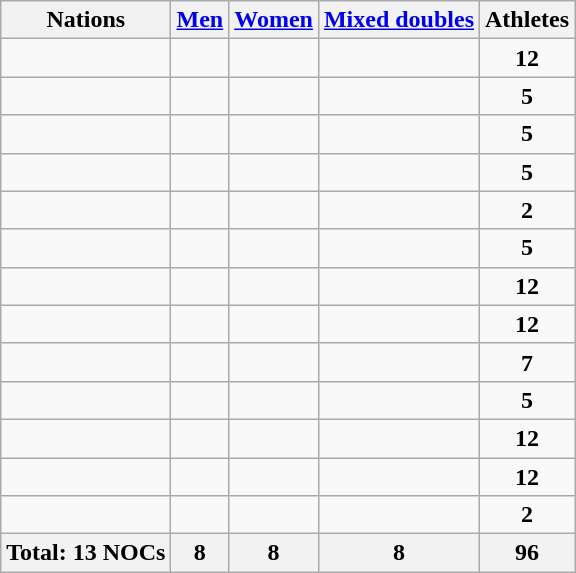<table class="wikitable sortable" style="text-align:center">
<tr>
<th>Nations</th>
<th><a href='#'>Men</a></th>
<th><a href='#'>Women</a></th>
<th><a href='#'>Mixed doubles</a></th>
<th>Athletes</th>
</tr>
<tr>
<td align="left"></td>
<td></td>
<td></td>
<td></td>
<td><strong>12</strong></td>
</tr>
<tr>
<td align="left"></td>
<td></td>
<td></td>
<td></td>
<td><strong>5</strong></td>
</tr>
<tr>
<td align="left"></td>
<td></td>
<td></td>
<td></td>
<td><strong>5</strong></td>
</tr>
<tr>
<td align="left"></td>
<td></td>
<td></td>
<td></td>
<td><strong>5</strong></td>
</tr>
<tr>
<td align="left"></td>
<td></td>
<td></td>
<td></td>
<td><strong>2</strong></td>
</tr>
<tr>
<td align="left"></td>
<td></td>
<td></td>
<td></td>
<td><strong>5</strong></td>
</tr>
<tr>
<td align="left"></td>
<td></td>
<td></td>
<td></td>
<td><strong>12</strong></td>
</tr>
<tr>
<td align="left"></td>
<td></td>
<td></td>
<td></td>
<td><strong>12</strong></td>
</tr>
<tr>
<td align="left"></td>
<td></td>
<td></td>
<td></td>
<td><strong>7</strong></td>
</tr>
<tr>
<td align="left"></td>
<td></td>
<td></td>
<td></td>
<td><strong>5</strong></td>
</tr>
<tr>
<td align="left"></td>
<td></td>
<td></td>
<td></td>
<td><strong>12</strong></td>
</tr>
<tr>
<td align="left"></td>
<td></td>
<td></td>
<td></td>
<td><strong>12</strong></td>
</tr>
<tr>
<td align="left"></td>
<td></td>
<td></td>
<td></td>
<td><strong>2</strong></td>
</tr>
<tr>
<th>Total: 13 NOCs</th>
<th>8</th>
<th>8</th>
<th>8</th>
<th>96</th>
</tr>
</table>
